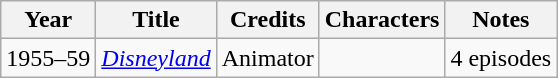<table class="wikitable sortable">
<tr>
<th>Year</th>
<th>Title</th>
<th>Credits</th>
<th>Characters</th>
<th>Notes</th>
</tr>
<tr>
<td>1955–59</td>
<td><em><a href='#'>Disneyland</a></em></td>
<td>Animator</td>
<td></td>
<td>4 episodes</td>
</tr>
</table>
